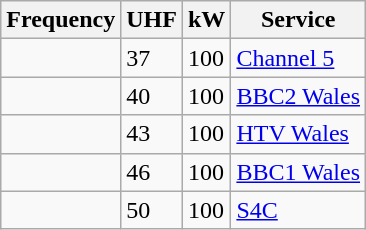<table class="wikitable sortable">
<tr>
<th>Frequency</th>
<th>UHF</th>
<th>kW</th>
<th>Service</th>
</tr>
<tr>
<td></td>
<td>37</td>
<td>100</td>
<td><a href='#'>Channel 5</a></td>
</tr>
<tr>
<td></td>
<td>40</td>
<td>100</td>
<td><a href='#'>BBC2 Wales</a></td>
</tr>
<tr>
<td></td>
<td>43</td>
<td>100</td>
<td><a href='#'>HTV Wales</a></td>
</tr>
<tr>
<td></td>
<td>46</td>
<td>100</td>
<td><a href='#'>BBC1 Wales</a></td>
</tr>
<tr>
<td></td>
<td>50</td>
<td>100</td>
<td><a href='#'>S4C</a></td>
</tr>
</table>
